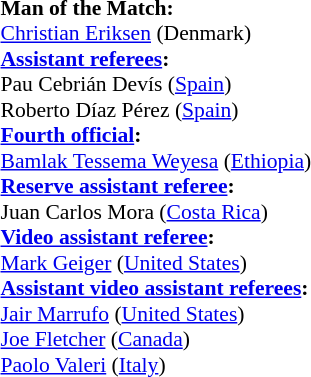<table style="width:100%; font-size:90%;">
<tr>
<td><br><strong>Man of the Match:</strong>
<br><a href='#'>Christian Eriksen</a> (Denmark)<br><strong><a href='#'>Assistant referees</a>:</strong>
<br>Pau Cebrián Devís (<a href='#'>Spain</a>)
<br>Roberto Díaz Pérez (<a href='#'>Spain</a>)
<br><strong><a href='#'>Fourth official</a>:</strong>
<br><a href='#'>Bamlak Tessema Weyesa</a> (<a href='#'>Ethiopia</a>)
<br><strong><a href='#'>Reserve assistant referee</a>:</strong>
<br>Juan Carlos Mora (<a href='#'>Costa Rica</a>)
<br><strong><a href='#'>Video assistant referee</a>:</strong>
<br><a href='#'>Mark Geiger</a> (<a href='#'>United States</a>)
<br><strong><a href='#'>Assistant video assistant referees</a>:</strong>
<br><a href='#'>Jair Marrufo</a> (<a href='#'>United States</a>)
<br><a href='#'>Joe Fletcher</a> (<a href='#'>Canada</a>)
<br><a href='#'>Paolo Valeri</a> (<a href='#'>Italy</a>)</td>
</tr>
</table>
